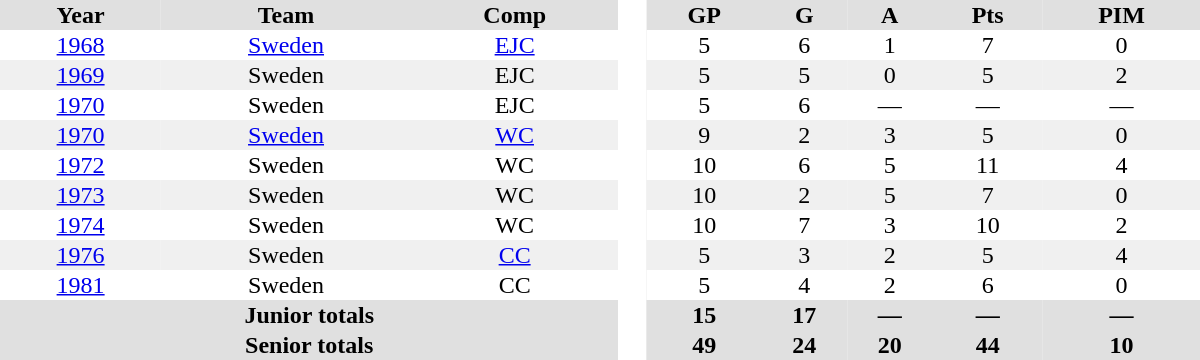<table border="0" cellpadding="1" cellspacing="0" style="text-align:center; width:50em">
<tr style="background:#e0e0e0;">
<th>Year</th>
<th>Team</th>
<th>Comp</th>
<th rowspan="99" style="background:#fff;"> </th>
<th>GP</th>
<th>G</th>
<th>A</th>
<th>Pts</th>
<th>PIM</th>
</tr>
<tr>
<td><a href='#'>1968</a></td>
<td><a href='#'>Sweden</a></td>
<td><a href='#'>EJC</a></td>
<td>5</td>
<td>6</td>
<td>1</td>
<td>7</td>
<td>0</td>
</tr>
<tr bgcolor="#f0f0f0">
<td><a href='#'>1969</a></td>
<td>Sweden</td>
<td>EJC</td>
<td>5</td>
<td>5</td>
<td>0</td>
<td>5</td>
<td>2</td>
</tr>
<tr>
<td><a href='#'>1970</a></td>
<td>Sweden</td>
<td>EJC</td>
<td>5</td>
<td>6</td>
<td>—</td>
<td>—</td>
<td>—</td>
</tr>
<tr bgcolor="#f0f0f0">
<td><a href='#'>1970</a></td>
<td><a href='#'>Sweden</a></td>
<td><a href='#'>WC</a></td>
<td>9</td>
<td>2</td>
<td>3</td>
<td>5</td>
<td>0</td>
</tr>
<tr>
<td><a href='#'>1972</a></td>
<td>Sweden</td>
<td>WC</td>
<td>10</td>
<td>6</td>
<td>5</td>
<td>11</td>
<td>4</td>
</tr>
<tr bgcolor="#f0f0f0">
<td><a href='#'>1973</a></td>
<td>Sweden</td>
<td>WC</td>
<td>10</td>
<td>2</td>
<td>5</td>
<td>7</td>
<td>0</td>
</tr>
<tr>
<td><a href='#'>1974</a></td>
<td>Sweden</td>
<td>WC</td>
<td>10</td>
<td>7</td>
<td>3</td>
<td>10</td>
<td>2</td>
</tr>
<tr bgcolor="#f0f0f0">
<td><a href='#'>1976</a></td>
<td>Sweden</td>
<td><a href='#'>CC</a></td>
<td>5</td>
<td>3</td>
<td>2</td>
<td>5</td>
<td>4</td>
</tr>
<tr>
<td><a href='#'>1981</a></td>
<td>Sweden</td>
<td>CC</td>
<td>5</td>
<td>4</td>
<td>2</td>
<td>6</td>
<td>0</td>
</tr>
<tr style="background:#e0e0e0;">
<th colspan=3>Junior totals</th>
<th>15</th>
<th>17</th>
<th>—</th>
<th>—</th>
<th>—</th>
</tr>
<tr style="background:#e0e0e0;">
<th colspan=3>Senior totals</th>
<th>49</th>
<th>24</th>
<th>20</th>
<th>44</th>
<th>10</th>
</tr>
</table>
